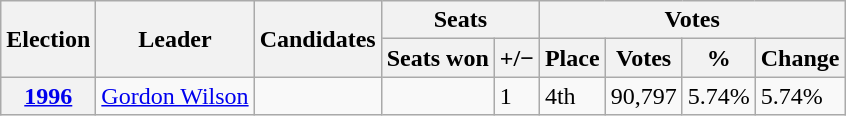<table class="wikitable">
<tr>
<th rowspan="2">Election</th>
<th rowspan="2">Leader</th>
<th rowspan="2">Candidates</th>
<th colspan="2">Seats</th>
<th colspan="4">Votes</th>
</tr>
<tr>
<th>Seats won</th>
<th>+/−</th>
<th>Place</th>
<th>Votes</th>
<th>%</th>
<th>Change</th>
</tr>
<tr>
<th><a href='#'>1996</a></th>
<td><a href='#'>Gordon Wilson</a></td>
<td></td>
<td></td>
<td> 1</td>
<td> 4th</td>
<td>90,797</td>
<td>5.74%</td>
<td> 5.74%</td>
</tr>
</table>
